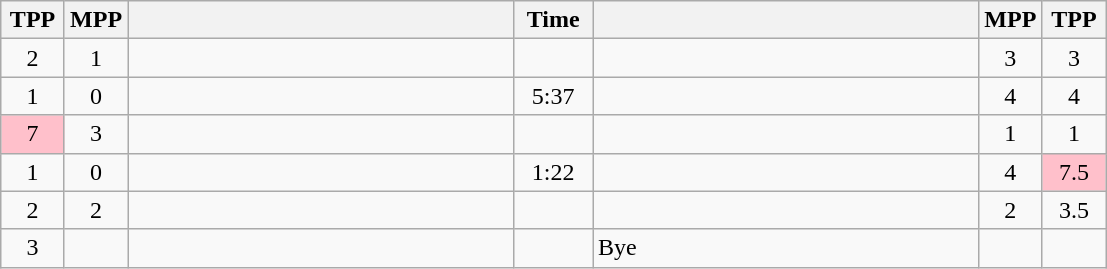<table class="wikitable" style="text-align: center;" |>
<tr>
<th width="35">TPP</th>
<th width="35">MPP</th>
<th width="250"></th>
<th width="45">Time</th>
<th width="250"></th>
<th width="35">MPP</th>
<th width="35">TPP</th>
</tr>
<tr>
<td>2</td>
<td>1</td>
<td style="text-align:left;"><strong></strong></td>
<td></td>
<td style="text-align:left;"></td>
<td>3</td>
<td>3</td>
</tr>
<tr>
<td>1</td>
<td>0</td>
<td style="text-align:left;"><strong></strong></td>
<td>5:37</td>
<td style="text-align:left;"></td>
<td>4</td>
<td>4</td>
</tr>
<tr>
<td bgcolor=pink>7</td>
<td>3</td>
<td style="text-align:left;"></td>
<td></td>
<td style="text-align:left;"><strong></strong></td>
<td>1</td>
<td>1</td>
</tr>
<tr>
<td>1</td>
<td>0</td>
<td style="text-align:left;"><strong></strong></td>
<td>1:22</td>
<td style="text-align:left;"></td>
<td>4</td>
<td bgcolor=pink>7.5</td>
</tr>
<tr>
<td>2</td>
<td>2</td>
<td style="text-align:left;"></td>
<td></td>
<td style="text-align:left;"></td>
<td>2</td>
<td>3.5</td>
</tr>
<tr>
<td>3</td>
<td></td>
<td style="text-align:left;"><strong></strong></td>
<td></td>
<td style="text-align:left;">Bye</td>
<td></td>
<td></td>
</tr>
</table>
